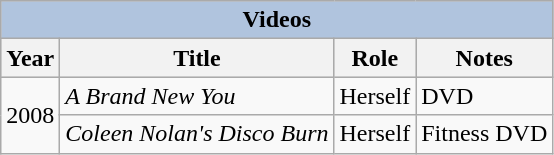<table class="wikitable">
<tr style="background:#ccc; text-align:center;">
<th colspan="4" style="background: LightSteelBlue;">Videos</th>
</tr>
<tr style="background:#ccc; text-align:center;">
<th>Year</th>
<th>Title</th>
<th>Role</th>
<th>Notes</th>
</tr>
<tr>
<td rowspan=2>2008</td>
<td><em>A Brand New You</em></td>
<td>Herself</td>
<td>DVD</td>
</tr>
<tr>
<td><em>Coleen Nolan's Disco Burn</em></td>
<td>Herself</td>
<td>Fitness DVD</td>
</tr>
</table>
